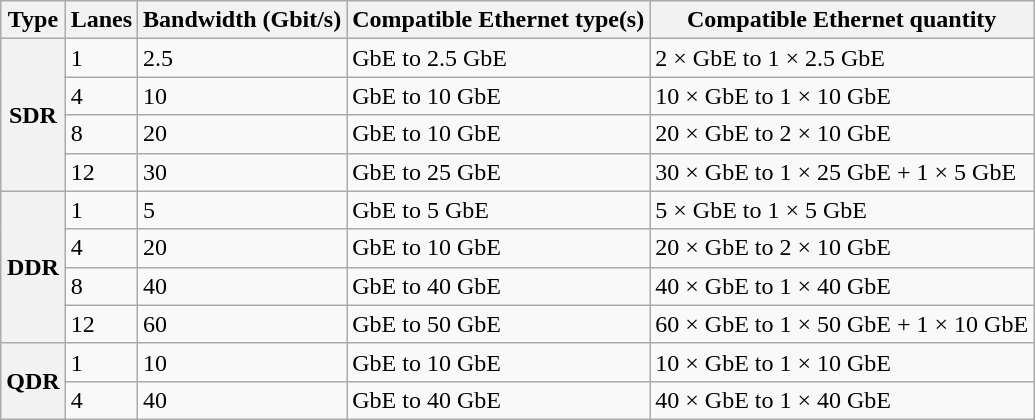<table class="wikitable sortable">
<tr>
<th>Type</th>
<th>Lanes</th>
<th>Bandwidth (Gbit/s)</th>
<th>Compatible Ethernet type(s)</th>
<th>Compatible Ethernet quantity</th>
</tr>
<tr>
<th rowspan="4">SDR</th>
<td>1</td>
<td>2.5</td>
<td>GbE to 2.5 GbE</td>
<td>2 × GbE to 1 × 2.5 GbE</td>
</tr>
<tr>
<td>4</td>
<td>10</td>
<td>GbE to 10 GbE</td>
<td>10 × GbE to 1 × 10 GbE</td>
</tr>
<tr>
<td>8</td>
<td>20</td>
<td>GbE to 10 GbE</td>
<td>20 × GbE to 2 × 10 GbE</td>
</tr>
<tr>
<td>12</td>
<td>30</td>
<td>GbE to 25 GbE</td>
<td>30 × GbE to 1 × 25 GbE + 1 × 5 GbE</td>
</tr>
<tr>
<th rowspan="4">DDR</th>
<td>1</td>
<td>5</td>
<td>GbE to 5 GbE</td>
<td>5 × GbE to 1 × 5 GbE</td>
</tr>
<tr>
<td>4</td>
<td>20</td>
<td>GbE to 10 GbE</td>
<td>20 × GbE to 2 × 10 GbE</td>
</tr>
<tr>
<td>8</td>
<td>40</td>
<td>GbE to 40 GbE</td>
<td>40 × GbE to 1 × 40 GbE</td>
</tr>
<tr>
<td>12</td>
<td>60</td>
<td>GbE to 50 GbE</td>
<td>60 × GbE to 1 × 50 GbE + 1 × 10 GbE</td>
</tr>
<tr>
<th rowspan="2">QDR</th>
<td>1</td>
<td>10</td>
<td>GbE to 10 GbE</td>
<td>10 × GbE to 1 × 10 GbE</td>
</tr>
<tr>
<td>4</td>
<td>40</td>
<td>GbE to 40 GbE</td>
<td>40 × GbE to 1 × 40 GbE</td>
</tr>
</table>
